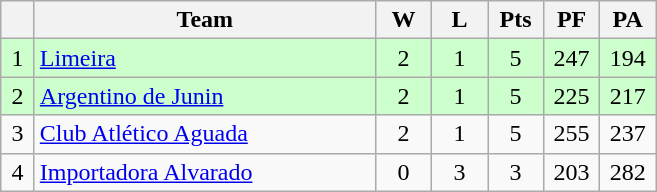<table class="wikitable" style="text-align: center;">
<tr>
<th width=15></th>
<th width=220>Team</th>
<th width=30>W</th>
<th width=30>L</th>
<th width=30>Pts</th>
<th width=30>PF</th>
<th width=30>PA</th>
</tr>
<tr style="background:#cfc;">
<td>1</td>
<td align="left"> <a href='#'>Limeira</a></td>
<td>2</td>
<td>1</td>
<td>5</td>
<td>247</td>
<td>194</td>
</tr>
<tr style="background:#cfc;">
<td>2</td>
<td align="left"> <a href='#'>Argentino de Junin</a></td>
<td>2</td>
<td>1</td>
<td>5</td>
<td>225</td>
<td>217</td>
</tr>
<tr>
<td>3</td>
<td align="left"> <a href='#'>Club Atlético Aguada</a></td>
<td>2</td>
<td>1</td>
<td>5</td>
<td>255</td>
<td>237</td>
</tr>
<tr>
<td>4</td>
<td align="left"> <a href='#'>Importadora Alvarado</a></td>
<td>0</td>
<td>3</td>
<td>3</td>
<td>203</td>
<td>282</td>
</tr>
</table>
